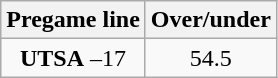<table class="wikitable">
<tr align="center">
<th style=>Pregame line</th>
<th style=>Over/under</th>
</tr>
<tr align="center">
<td><strong>UTSA</strong> –17</td>
<td>54.5</td>
</tr>
</table>
